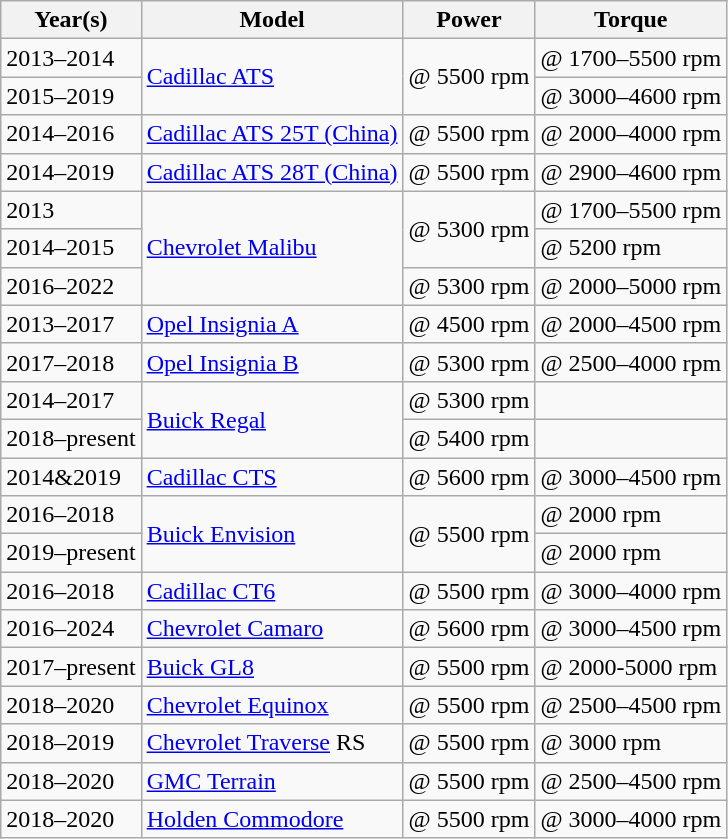<table class="wikitable">
<tr>
<th scope="col">Year(s)</th>
<th scope="col">Model</th>
<th scope="col">Power</th>
<th scope="col">Torque</th>
</tr>
<tr>
<td>2013–2014</td>
<td rowspan="2"><a href='#'>Cadillac ATS</a></td>
<td rowspan="2"> @ 5500 rpm</td>
<td> @ 1700–5500 rpm</td>
</tr>
<tr>
<td>2015–2019</td>
<td> @ 3000–4600 rpm</td>
</tr>
<tr>
<td>2014–2016</td>
<td><a href='#'>Cadillac ATS 25T (China)</a></td>
<td> @ 5500 rpm</td>
<td> @ 2000–4000 rpm</td>
</tr>
<tr>
<td>2014–2019</td>
<td><a href='#'>Cadillac ATS 28T (China)</a></td>
<td> @ 5500 rpm</td>
<td> @ 2900–4600 rpm</td>
</tr>
<tr>
<td>2013</td>
<td rowspan="3"><a href='#'>Chevrolet Malibu</a></td>
<td rowspan="2"> @ 5300 rpm</td>
<td> @ 1700–5500 rpm</td>
</tr>
<tr>
<td>2014–2015</td>
<td> @ 5200 rpm</td>
</tr>
<tr>
<td>2016–2022</td>
<td> @ 5300 rpm</td>
<td> @ 2000–5000 rpm</td>
</tr>
<tr>
<td>2013–2017</td>
<td><a href='#'>Opel Insignia A</a></td>
<td> @ 4500 rpm</td>
<td> @ 2000–4500 rpm</td>
</tr>
<tr>
<td>2017–2018</td>
<td><a href='#'>Opel Insignia B</a></td>
<td> @ 5300 rpm</td>
<td> @ 2500–4000 rpm</td>
</tr>
<tr>
<td>2014–2017</td>
<td rowspan="2"><a href='#'>Buick Regal</a></td>
<td> @ 5300 rpm</td>
<td></td>
</tr>
<tr>
<td>2018–present</td>
<td> @ 5400 rpm</td>
<td></td>
</tr>
<tr>
<td>2014&2019</td>
<td><a href='#'>Cadillac CTS</a></td>
<td> @ 5600 rpm</td>
<td> @ 3000–4500 rpm</td>
</tr>
<tr>
<td>2016–2018</td>
<td rowspan="2"><a href='#'>Buick Envision</a></td>
<td rowspan="2"> @ 5500 rpm</td>
<td> @ 2000 rpm</td>
</tr>
<tr>
<td>2019–present</td>
<td> @ 2000 rpm</td>
</tr>
<tr>
<td>2016–2018</td>
<td><a href='#'>Cadillac CT6</a></td>
<td> @ 5500 rpm</td>
<td> @ 3000–4000 rpm</td>
</tr>
<tr>
<td>2016–2024</td>
<td><a href='#'>Chevrolet Camaro</a></td>
<td> @ 5600 rpm</td>
<td> @ 3000–4500 rpm</td>
</tr>
<tr>
<td>2017–present</td>
<td><a href='#'>Buick GL8</a></td>
<td> @ 5500 rpm</td>
<td> @ 2000-5000 rpm</td>
</tr>
<tr>
<td>2018–2020</td>
<td><a href='#'>Chevrolet Equinox</a></td>
<td> @ 5500 rpm</td>
<td> @ 2500–4500 rpm</td>
</tr>
<tr>
<td>2018–2019</td>
<td><a href='#'>Chevrolet Traverse</a> RS</td>
<td> @ 5500 rpm</td>
<td> @ 3000 rpm</td>
</tr>
<tr>
<td>2018–2020</td>
<td><a href='#'>GMC Terrain</a></td>
<td> @ 5500 rpm</td>
<td> @ 2500–4500 rpm</td>
</tr>
<tr>
<td>2018–2020</td>
<td><a href='#'>Holden Commodore</a></td>
<td> @ 5500 rpm</td>
<td> @ 3000–4000 rpm</td>
</tr>
</table>
